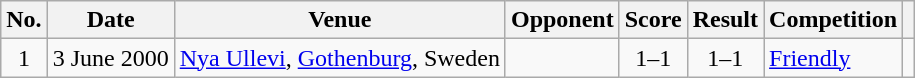<table class="wikitable sortable">
<tr>
<th scope="col">No.</th>
<th scope="col">Date</th>
<th scope="col">Venue</th>
<th scope="col">Opponent</th>
<th scope="col">Score</th>
<th scope="col">Result</th>
<th scope="col">Competition</th>
<th class="unsortable" scope="col"></th>
</tr>
<tr>
<td align="center">1</td>
<td>3 June 2000</td>
<td><a href='#'>Nya Ullevi</a>, <a href='#'>Gothenburg</a>, Sweden</td>
<td></td>
<td align="center">1–1</td>
<td align="center">1–1</td>
<td><a href='#'>Friendly</a></td>
<td></td>
</tr>
</table>
